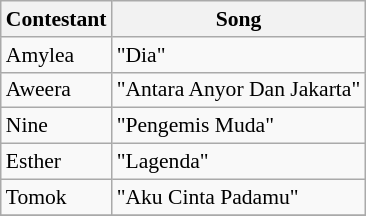<table class="wikitable" style="font-size:90%;">
<tr>
<th>Contestant</th>
<th>Song</th>
</tr>
<tr>
<td>Amylea</td>
<td>"Dia"</td>
</tr>
<tr>
<td>Aweera</td>
<td>"Antara Anyor Dan Jakarta"</td>
</tr>
<tr>
<td>Nine</td>
<td>"Pengemis Muda"</td>
</tr>
<tr>
<td>Esther</td>
<td>"Lagenda"</td>
</tr>
<tr>
<td>Tomok</td>
<td>"Aku Cinta Padamu"</td>
</tr>
<tr>
</tr>
</table>
